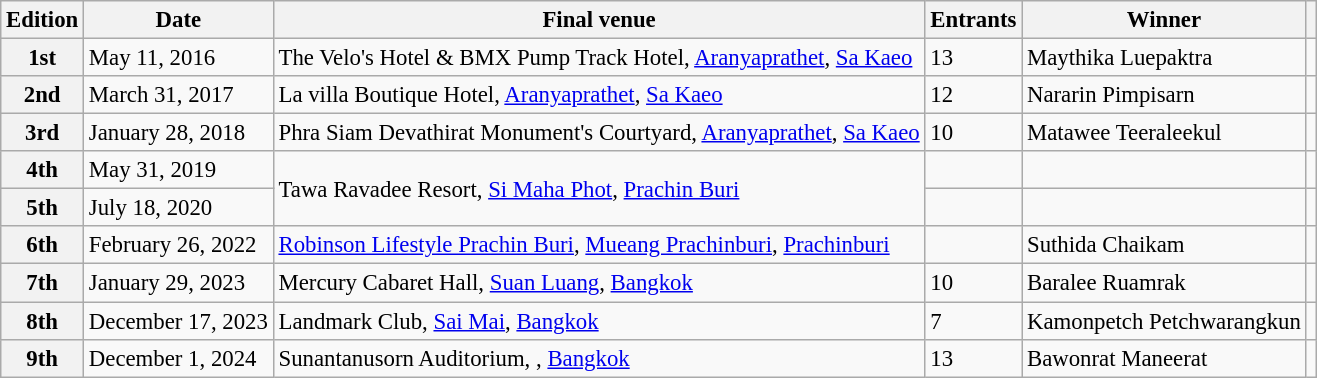<table class="wikitable defaultcenter col2left col3left col5left" style="font-size:95%;">
<tr>
<th>Edition</th>
<th>Date</th>
<th>Final venue</th>
<th>Entrants</th>
<th>Winner</th>
<th></th>
</tr>
<tr>
<th>1st</th>
<td>May 11, 2016</td>
<td>The Velo's Hotel & BMX Pump Track Hotel, <a href='#'>Aranyaprathet</a>, <a href='#'>Sa Kaeo</a></td>
<td>13</td>
<td>Maythika Luepaktra</td>
<td></td>
</tr>
<tr>
<th>2nd</th>
<td>March 31, 2017</td>
<td>La villa Boutique Hotel, <a href='#'>Aranyaprathet</a>, <a href='#'>Sa Kaeo</a></td>
<td>12</td>
<td>Nararin Pimpisarn</td>
<td></td>
</tr>
<tr>
<th>3rd</th>
<td>January 28, 2018</td>
<td>Phra Siam Devathirat Monument's Courtyard, <a href='#'>Aranyaprathet</a>, <a href='#'>Sa Kaeo</a></td>
<td>10</td>
<td>Matawee Teeraleekul</td>
<td></td>
</tr>
<tr>
<th>4th</th>
<td>May 31, 2019</td>
<td rowspan=2>Tawa Ravadee Resort, <a href='#'>Si Maha Phot</a>, <a href='#'>Prachin Buri</a></td>
<td></td>
<td></td>
<td></td>
</tr>
<tr>
<th>5th</th>
<td>July 18, 2020</td>
<td></td>
<td></td>
<td></td>
</tr>
<tr>
<th>6th</th>
<td>February 26, 2022</td>
<td><a href='#'>Robinson Lifestyle Prachin Buri</a>, <a href='#'>Mueang Prachinburi</a>, <a href='#'>Prachinburi</a></td>
<td></td>
<td>Suthida Chaikam</td>
<td></td>
</tr>
<tr>
<th>7th</th>
<td>January 29, 2023</td>
<td>Mercury Cabaret Hall, <a href='#'>Suan Luang</a>, <a href='#'>Bangkok</a></td>
<td>10</td>
<td>Baralee Ruamrak</td>
<td></td>
</tr>
<tr>
<th>8th</th>
<td>December 17, 2023</td>
<td>Landmark Club, <a href='#'>Sai Mai</a>, <a href='#'>Bangkok</a></td>
<td>7</td>
<td>Kamonpetch Petchwarangkun</td>
<td></td>
</tr>
<tr>
<th>9th</th>
<td>December 1, 2024</td>
<td>Sunantanusorn Auditorium, , <a href='#'>Bangkok</a></td>
<td>13</td>
<td>Bawonrat Maneerat</td>
<td></td>
</tr>
</table>
